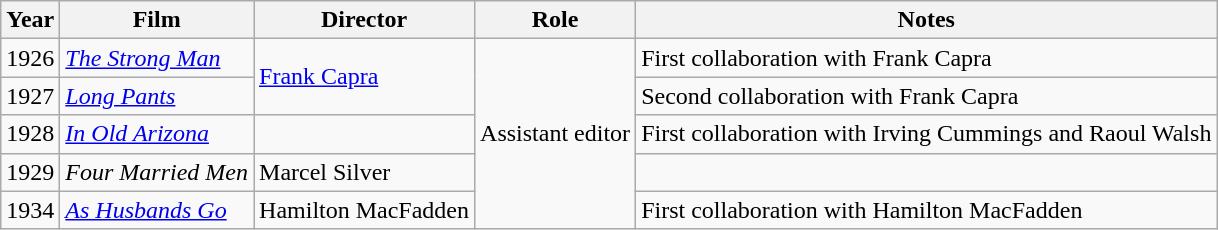<table class="wikitable">
<tr>
<th>Year</th>
<th>Film</th>
<th>Director</th>
<th>Role</th>
<th>Notes</th>
</tr>
<tr>
<td>1926</td>
<td><em><a href='#'>The Strong Man</a></em></td>
<td rowspan=2><a href='#'>Frank Capra</a></td>
<td rowspan=5>Assistant editor</td>
<td>First collaboration with Frank Capra</td>
</tr>
<tr>
<td>1927</td>
<td><em><a href='#'>Long Pants</a></em></td>
<td>Second collaboration with Frank Capra</td>
</tr>
<tr>
<td>1928</td>
<td><em><a href='#'>In Old Arizona</a></em></td>
<td></td>
<td>First collaboration with Irving Cummings and Raoul Walsh</td>
</tr>
<tr>
<td>1929</td>
<td><em>Four Married Men</em></td>
<td>Marcel Silver</td>
<td></td>
</tr>
<tr>
<td>1934</td>
<td><em><a href='#'>As Husbands Go</a></em></td>
<td>Hamilton MacFadden</td>
<td>First collaboration with Hamilton MacFadden</td>
</tr>
</table>
